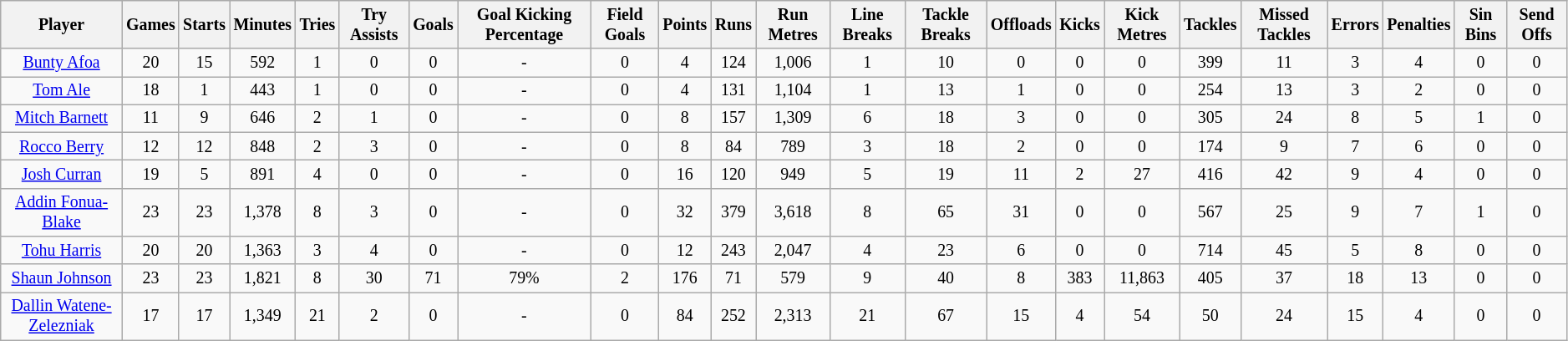<table class="wikitable sortable" style="text-align: center; font-size:83%">
<tr>
<th>Player</th>
<th>Games</th>
<th>Starts</th>
<th>Minutes</th>
<th>Tries</th>
<th>Try Assists</th>
<th>Goals</th>
<th>Goal Kicking Percentage</th>
<th>Field Goals</th>
<th>Points</th>
<th>Runs</th>
<th>Run Metres</th>
<th>Line Breaks</th>
<th>Tackle Breaks</th>
<th>Offloads</th>
<th>Kicks</th>
<th>Kick Metres</th>
<th>Tackles</th>
<th>Missed Tackles</th>
<th>Errors</th>
<th>Penalties</th>
<th>Sin Bins</th>
<th>Send Offs</th>
</tr>
<tr>
<td><a href='#'>Bunty Afoa</a></td>
<td>20</td>
<td>15</td>
<td>592</td>
<td>1</td>
<td>0</td>
<td>0</td>
<td>-</td>
<td>0</td>
<td>4</td>
<td>124</td>
<td>1,006</td>
<td>1</td>
<td>10</td>
<td>0</td>
<td>0</td>
<td>0</td>
<td>399</td>
<td>11</td>
<td>3</td>
<td>4</td>
<td>0</td>
<td>0</td>
</tr>
<tr>
<td><a href='#'>Tom Ale</a></td>
<td>18</td>
<td>1</td>
<td>443</td>
<td>1</td>
<td>0</td>
<td>0</td>
<td>-</td>
<td>0</td>
<td>4</td>
<td>131</td>
<td>1,104</td>
<td>1</td>
<td>13</td>
<td>1</td>
<td>0</td>
<td>0</td>
<td>254</td>
<td>13</td>
<td>3</td>
<td>2</td>
<td>0</td>
<td>0</td>
</tr>
<tr>
<td><a href='#'>Mitch Barnett</a></td>
<td>11</td>
<td>9</td>
<td>646</td>
<td>2</td>
<td>1</td>
<td>0</td>
<td>-</td>
<td>0</td>
<td>8</td>
<td>157</td>
<td>1,309</td>
<td>6</td>
<td>18</td>
<td>3</td>
<td>0</td>
<td>0</td>
<td>305</td>
<td>24</td>
<td>8</td>
<td>5</td>
<td>1</td>
<td>0</td>
</tr>
<tr>
<td><a href='#'>Rocco Berry</a></td>
<td>12</td>
<td>12</td>
<td>848</td>
<td>2</td>
<td>3</td>
<td>0</td>
<td>-</td>
<td>0</td>
<td>8</td>
<td>84</td>
<td>789</td>
<td>3</td>
<td>18</td>
<td>2</td>
<td>0</td>
<td>0</td>
<td>174</td>
<td>9</td>
<td>7</td>
<td>6</td>
<td>0</td>
<td>0</td>
</tr>
<tr>
<td><a href='#'>Josh Curran</a></td>
<td>19</td>
<td>5</td>
<td>891</td>
<td>4</td>
<td>0</td>
<td>0</td>
<td>-</td>
<td>0</td>
<td>16</td>
<td>120</td>
<td>949</td>
<td>5</td>
<td>19</td>
<td>11</td>
<td>2</td>
<td>27</td>
<td>416</td>
<td>42</td>
<td>9</td>
<td>4</td>
<td>0</td>
<td>0</td>
</tr>
<tr>
<td><a href='#'>Addin Fonua-Blake</a></td>
<td>23</td>
<td>23</td>
<td>1,378</td>
<td>8</td>
<td>3</td>
<td>0</td>
<td>-</td>
<td>0</td>
<td>32</td>
<td>379</td>
<td>3,618</td>
<td>8</td>
<td>65</td>
<td>31</td>
<td>0</td>
<td>0</td>
<td>567</td>
<td>25</td>
<td>9</td>
<td>7</td>
<td>1</td>
<td>0</td>
</tr>
<tr>
<td><a href='#'>Tohu Harris</a></td>
<td>20</td>
<td>20</td>
<td>1,363</td>
<td>3</td>
<td>4</td>
<td>0</td>
<td>-</td>
<td>0</td>
<td>12</td>
<td>243</td>
<td>2,047</td>
<td>4</td>
<td>23</td>
<td>6</td>
<td>0</td>
<td>0</td>
<td>714</td>
<td>45</td>
<td>5</td>
<td>8</td>
<td>0</td>
<td>0</td>
</tr>
<tr>
<td><a href='#'>Shaun Johnson</a></td>
<td>23</td>
<td>23</td>
<td>1,821</td>
<td>8</td>
<td>30</td>
<td>71</td>
<td>79%</td>
<td>2</td>
<td>176</td>
<td>71</td>
<td>579</td>
<td>9</td>
<td>40</td>
<td>8</td>
<td>383</td>
<td>11,863</td>
<td>405</td>
<td>37</td>
<td>18</td>
<td>13</td>
<td>0</td>
<td>0</td>
</tr>
<tr>
<td><a href='#'>Dallin Watene-Zelezniak</a></td>
<td>17</td>
<td>17</td>
<td>1,349</td>
<td>21</td>
<td>2</td>
<td>0</td>
<td>-</td>
<td>0</td>
<td>84</td>
<td>252</td>
<td>2,313</td>
<td>21</td>
<td>67</td>
<td>15</td>
<td>4</td>
<td>54</td>
<td>50</td>
<td>24</td>
<td>15</td>
<td>4</td>
<td>0</td>
<td>0</td>
</tr>
</table>
